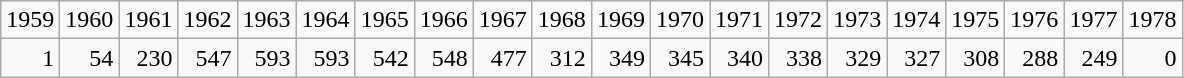<table class="wikitable" style="text-align: right;">
<tr>
<td>1959</td>
<td>1960</td>
<td>1961</td>
<td>1962</td>
<td>1963</td>
<td>1964</td>
<td>1965</td>
<td>1966</td>
<td>1967</td>
<td>1968</td>
<td>1969</td>
<td>1970</td>
<td>1971</td>
<td>1972</td>
<td>1973</td>
<td>1974</td>
<td>1975</td>
<td>1976</td>
<td>1977</td>
<td>1978</td>
</tr>
<tr>
<td>1</td>
<td>54</td>
<td>230</td>
<td>547</td>
<td>593</td>
<td>593</td>
<td>542</td>
<td>548</td>
<td>477</td>
<td>312</td>
<td>349</td>
<td>345</td>
<td>340</td>
<td>338</td>
<td>329</td>
<td>327</td>
<td>308</td>
<td>288</td>
<td>249</td>
<td>0</td>
</tr>
</table>
